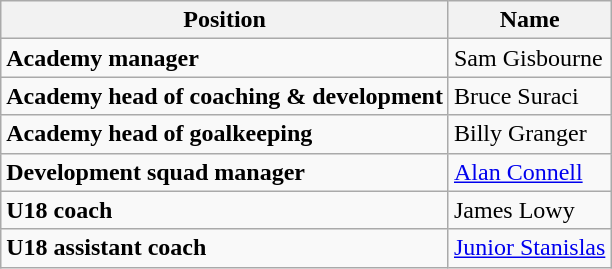<table class="wikitable">
<tr>
<th>Position</th>
<th>Name</th>
</tr>
<tr>
<td align="left"><strong>Academy manager</strong></td>
<td align="left"> Sam Gisbourne</td>
</tr>
<tr>
<td align="left"><strong>Academy head of coaching & development</strong></td>
<td align="left"> Bruce Suraci</td>
</tr>
<tr>
<td align="left"><strong>Academy head of goalkeeping</strong></td>
<td align="left"> Billy Granger</td>
</tr>
<tr>
<td align="left"><strong>Development squad manager</strong></td>
<td align="left"> <a href='#'>Alan Connell</a></td>
</tr>
<tr>
<td align="left"><strong>U18 coach</strong></td>
<td align="left"> James Lowy</td>
</tr>
<tr>
<td align="left"><strong>U18 assistant coach</strong></td>
<td align="left"> <a href='#'>Junior Stanislas</a></td>
</tr>
</table>
